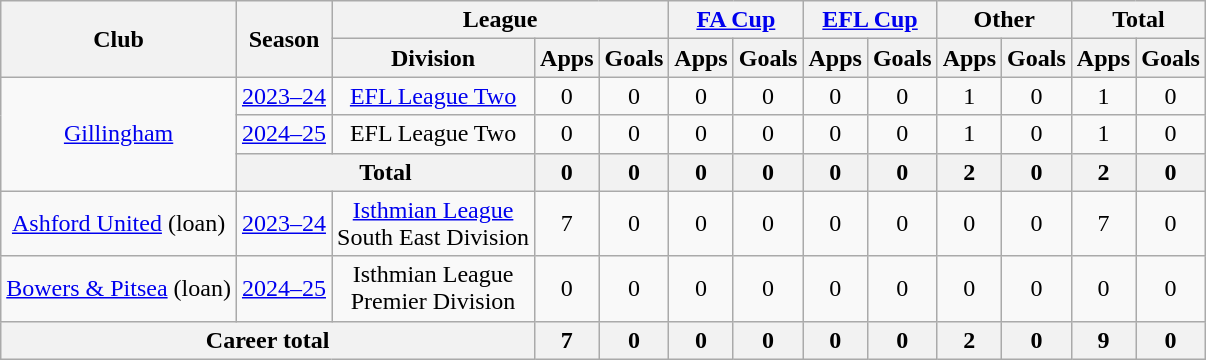<table class="wikitable" style="text-align:center;">
<tr>
<th rowspan="2">Club</th>
<th rowspan="2">Season</th>
<th colspan="3">League</th>
<th colspan="2"><a href='#'>FA Cup</a></th>
<th colspan="2"><a href='#'>EFL Cup</a></th>
<th colspan="2">Other</th>
<th colspan="2">Total</th>
</tr>
<tr>
<th>Division</th>
<th>Apps</th>
<th>Goals</th>
<th>Apps</th>
<th>Goals</th>
<th>Apps</th>
<th>Goals</th>
<th>Apps</th>
<th>Goals</th>
<th>Apps</th>
<th>Goals</th>
</tr>
<tr>
<td rowspan=3><a href='#'>Gillingham</a></td>
<td><a href='#'>2023–24</a></td>
<td><a href='#'>EFL League Two</a></td>
<td>0</td>
<td>0</td>
<td>0</td>
<td>0</td>
<td>0</td>
<td>0</td>
<td>1</td>
<td>0</td>
<td>1</td>
<td>0</td>
</tr>
<tr>
<td><a href='#'>2024–25</a></td>
<td>EFL League Two</td>
<td>0</td>
<td>0</td>
<td>0</td>
<td>0</td>
<td>0</td>
<td>0</td>
<td>1</td>
<td>0</td>
<td>1</td>
<td>0</td>
</tr>
<tr>
<th colspan="2">Total</th>
<th>0</th>
<th>0</th>
<th>0</th>
<th>0</th>
<th>0</th>
<th>0</th>
<th>2</th>
<th>0</th>
<th>2</th>
<th>0</th>
</tr>
<tr>
<td><a href='#'>Ashford United</a> (loan)</td>
<td><a href='#'>2023–24</a></td>
<td><a href='#'>Isthmian League</a><br>South East Division</td>
<td>7</td>
<td>0</td>
<td>0</td>
<td>0</td>
<td>0</td>
<td>0</td>
<td>0</td>
<td>0</td>
<td>7</td>
<td>0</td>
</tr>
<tr>
<td><a href='#'>Bowers & Pitsea</a> (loan)</td>
<td><a href='#'>2024–25</a></td>
<td>Isthmian League<br>Premier Division</td>
<td>0</td>
<td>0</td>
<td>0</td>
<td>0</td>
<td>0</td>
<td>0</td>
<td>0</td>
<td>0</td>
<td>0</td>
<td>0</td>
</tr>
<tr>
<th colspan="3">Career total</th>
<th>7</th>
<th>0</th>
<th>0</th>
<th>0</th>
<th>0</th>
<th>0</th>
<th>2</th>
<th>0</th>
<th>9</th>
<th>0</th>
</tr>
</table>
